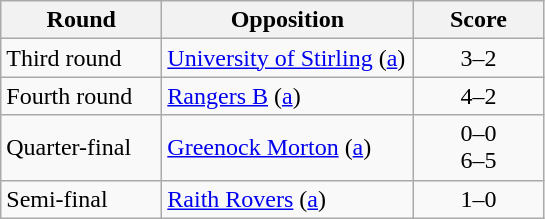<table class="wikitable" >
<tr>
<th width=100>Round</th>
<th width=160>Opposition</th>
<th width=80>Score</th>
</tr>
<tr>
<td>Third round</td>
<td><a href='#'>University of Stirling</a> (<a href='#'>a</a>)</td>
<td align=center>3–2</td>
</tr>
<tr>
<td>Fourth round</td>
<td><a href='#'>Rangers B</a> (<a href='#'>a</a>)</td>
<td align=center>4–2</td>
</tr>
<tr>
<td>Quarter-final</td>
<td><a href='#'>Greenock Morton</a> (<a href='#'>a</a>)</td>
<td align=center>0–0 <br>6–5 </td>
</tr>
<tr>
<td>Semi-final</td>
<td><a href='#'>Raith Rovers</a> (<a href='#'>a</a>)</td>
<td align=center>1–0</td>
</tr>
</table>
